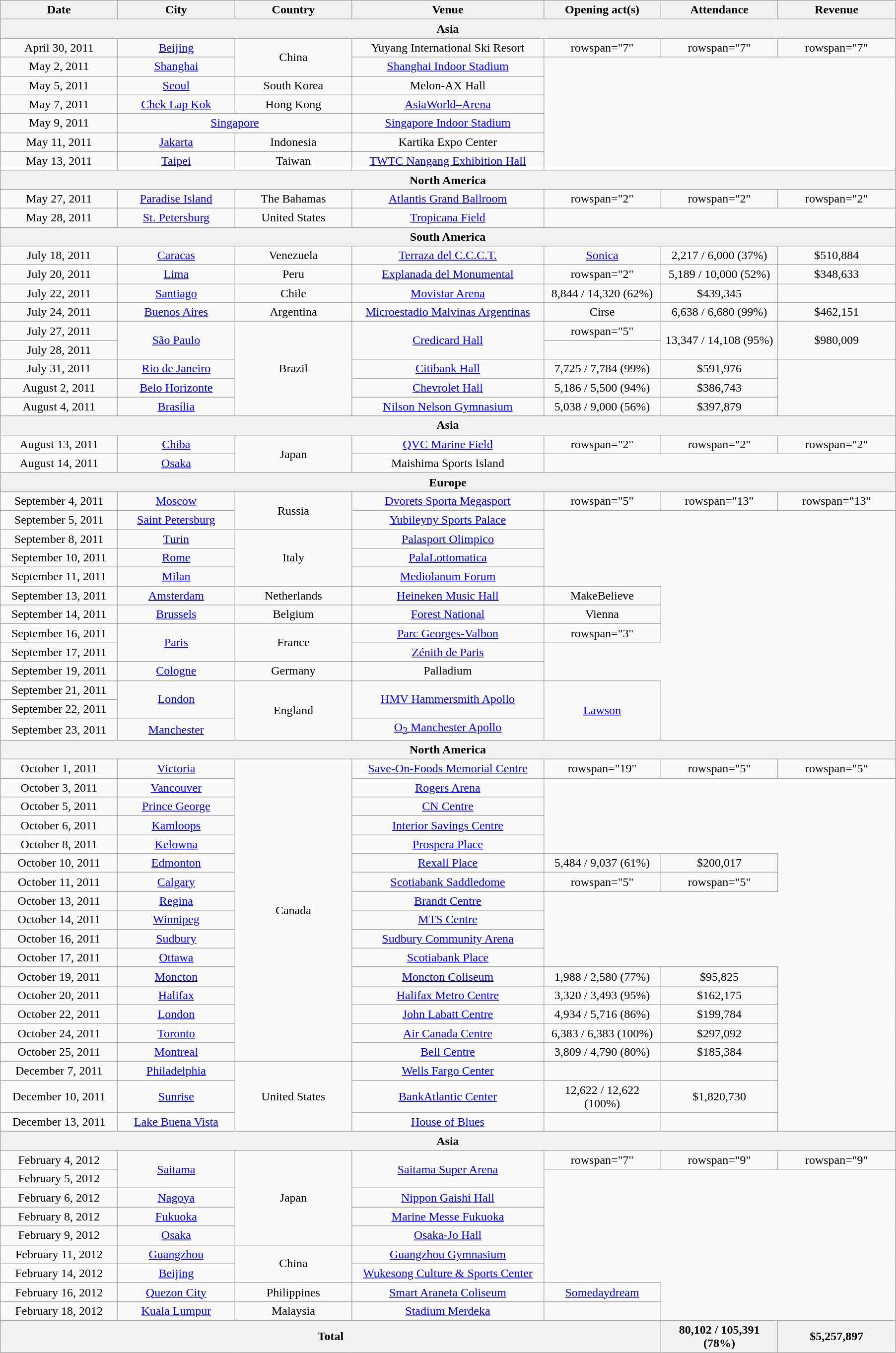<table class="wikitable plainrowheaders" style="text-align:center;">
<tr>
<th scope="col" style="width:150px;">Date</th>
<th scope="col" style="width:150px;">City</th>
<th scope="col" style="width:150px;">Country</th>
<th scope="col" style="width:250px;">Venue</th>
<th scope="col" style="width:150px;">Opening act(s)</th>
<th scope="col" style="width:150px;">Attendance</th>
<th scope="col" style="width:150px;">Revenue</th>
</tr>
<tr>
<th colspan="7">Asia</th>
</tr>
<tr>
<td>April 30, 2011</td>
<td><a href='#'>Beijing</a></td>
<td rowspan="2">China</td>
<td>Yuyang International Ski Resort</td>
<td>rowspan="7" </td>
<td>rowspan="7" </td>
<td>rowspan="7" </td>
</tr>
<tr>
<td>May 2, 2011</td>
<td><a href='#'>Shanghai</a></td>
<td><a href='#'>Shanghai Indoor Stadium</a></td>
</tr>
<tr>
<td>May 5, 2011</td>
<td><a href='#'>Seoul</a></td>
<td>South Korea</td>
<td>Melon-AX Hall</td>
</tr>
<tr>
<td>May 7, 2011</td>
<td><a href='#'>Chek Lap Kok</a></td>
<td>Hong Kong</td>
<td><a href='#'>AsiaWorld–Arena</a></td>
</tr>
<tr>
<td>May 9, 2011</td>
<td colspan="2"><a href='#'>Singapore</a></td>
<td><a href='#'>Singapore Indoor Stadium</a></td>
</tr>
<tr>
<td>May 11, 2011</td>
<td><a href='#'>Jakarta</a></td>
<td>Indonesia</td>
<td>Kartika Expo Center</td>
</tr>
<tr>
<td>May 13, 2011</td>
<td><a href='#'>Taipei</a></td>
<td>Taiwan</td>
<td><a href='#'>TWTC Nangang Exhibition Hall</a></td>
</tr>
<tr>
<th colspan="7">North America</th>
</tr>
<tr>
<td>May 27, 2011</td>
<td><a href='#'>Paradise Island</a></td>
<td>The Bahamas</td>
<td><a href='#'>Atlantis Grand Ballroom</a></td>
<td>rowspan="2" </td>
<td>rowspan="2" </td>
<td>rowspan="2" </td>
</tr>
<tr>
<td>May 28, 2011</td>
<td><a href='#'>St. Petersburg</a></td>
<td>United States</td>
<td><a href='#'>Tropicana Field</a></td>
</tr>
<tr>
<th colspan="7">South America</th>
</tr>
<tr>
<td>July 18, 2011</td>
<td><a href='#'>Caracas</a></td>
<td>Venezuela</td>
<td><a href='#'>Terraza del C.C.C.T.</a></td>
<td><a href='#'>Sonica</a></td>
<td>2,217 / 6,000 (37%)</td>
<td>$510,884</td>
</tr>
<tr>
<td>July 20, 2011</td>
<td><a href='#'>Lima</a></td>
<td>Peru</td>
<td><a href='#'>Explanada del Monumental</a></td>
<td>rowspan="2" </td>
<td>5,189 / 10,000 (52%)</td>
<td>$348,633</td>
</tr>
<tr>
<td>July 22, 2011</td>
<td><a href='#'>Santiago</a></td>
<td>Chile</td>
<td><a href='#'>Movistar Arena</a></td>
<td>8,844 / 14,320 (62%)</td>
<td>$439,345</td>
</tr>
<tr>
<td>July 24, 2011</td>
<td><a href='#'>Buenos Aires</a></td>
<td>Argentina</td>
<td><a href='#'>Microestadio Malvinas Argentinas</a></td>
<td>Cirse</td>
<td>6,638 / 6,680 (99%)</td>
<td>$462,151</td>
</tr>
<tr>
<td>July 27, 2011</td>
<td rowspan="2"><a href='#'>São Paulo</a></td>
<td rowspan="5">Brazil</td>
<td rowspan="2"><a href='#'>Credicard Hall</a></td>
<td>rowspan="5" </td>
<td rowspan="2">13,347 / 14,108 (95%)</td>
<td rowspan="2">$980,009</td>
</tr>
<tr>
<td>July 28, 2011</td>
</tr>
<tr>
<td>July 31, 2011</td>
<td><a href='#'>Rio de Janeiro</a></td>
<td><a href='#'>Citibank Hall</a></td>
<td>7,725 / 7,784 (99%)</td>
<td>$591,976</td>
</tr>
<tr>
<td>August 2, 2011</td>
<td><a href='#'>Belo Horizonte</a></td>
<td><a href='#'>Chevrolet Hall</a></td>
<td>5,186 / 5,500 (94%)</td>
<td>$386,743</td>
</tr>
<tr>
<td>August 4, 2011</td>
<td><a href='#'>Brasília</a></td>
<td><a href='#'>Nilson Nelson Gymnasium</a></td>
<td>5,038 / 9,000 (56%)</td>
<td>$397,879</td>
</tr>
<tr>
<th colspan="7">Asia</th>
</tr>
<tr>
<td>August 13, 2011</td>
<td><a href='#'>Chiba</a></td>
<td rowspan="2">Japan</td>
<td><a href='#'>QVC Marine Field</a></td>
<td>rowspan="2" </td>
<td>rowspan="2" </td>
<td>rowspan="2" </td>
</tr>
<tr>
<td>August 14, 2011</td>
<td><a href='#'>Osaka</a></td>
<td>Maishima Sports Island</td>
</tr>
<tr>
<th colspan="7">Europe</th>
</tr>
<tr>
<td>September 4, 2011</td>
<td><a href='#'>Moscow</a></td>
<td rowspan="2">Russia</td>
<td><a href='#'>Dvorets Sporta Megasport</a></td>
<td>rowspan="5" </td>
<td>rowspan="13" </td>
<td>rowspan="13" </td>
</tr>
<tr>
<td>September 5, 2011</td>
<td><a href='#'>Saint Petersburg</a></td>
<td><a href='#'>Yubileyny Sports Palace</a></td>
</tr>
<tr>
<td>September 8, 2011</td>
<td><a href='#'>Turin</a></td>
<td rowspan="3">Italy</td>
<td><a href='#'>Palasport Olimpico</a></td>
</tr>
<tr>
<td>September 10, 2011</td>
<td><a href='#'>Rome</a></td>
<td><a href='#'>PalaLottomatica</a></td>
</tr>
<tr>
<td>September 11, 2011</td>
<td><a href='#'>Milan</a></td>
<td><a href='#'>Mediolanum Forum</a></td>
</tr>
<tr>
<td>September 13, 2011</td>
<td><a href='#'>Amsterdam</a></td>
<td>Netherlands</td>
<td><a href='#'>Heineken Music Hall</a></td>
<td>MakeBelieve</td>
</tr>
<tr>
<td>September 14, 2011</td>
<td><a href='#'>Brussels</a></td>
<td>Belgium</td>
<td><a href='#'>Forest National</a></td>
<td>Vienna</td>
</tr>
<tr>
<td>September 16, 2011</td>
<td rowspan="2"><a href='#'>Paris</a></td>
<td rowspan="2">France</td>
<td><a href='#'>Parc Georges-Valbon</a></td>
<td>rowspan="3" </td>
</tr>
<tr>
<td>September 17, 2011</td>
<td><a href='#'>Zénith de Paris</a></td>
</tr>
<tr>
<td>September 19, 2011</td>
<td><a href='#'>Cologne</a></td>
<td>Germany</td>
<td>Palladium</td>
</tr>
<tr>
<td>September 21, 2011</td>
<td rowspan="2"><a href='#'>London</a></td>
<td rowspan="3">England</td>
<td rowspan="2"><a href='#'>HMV Hammersmith Apollo</a></td>
<td rowspan="3"><a href='#'>Lawson</a></td>
</tr>
<tr>
<td>September 22, 2011</td>
</tr>
<tr>
<td>September 23, 2011</td>
<td><a href='#'>Manchester</a></td>
<td><a href='#'>O<sub>2</sub> Manchester Apollo</a></td>
</tr>
<tr>
<th colspan="7">North America</th>
</tr>
<tr>
<td>October 1, 2011</td>
<td><a href='#'>Victoria</a></td>
<td rowspan="16">Canada</td>
<td><a href='#'>Save-On-Foods Memorial Centre</a></td>
<td>rowspan="19" </td>
<td>rowspan="5" </td>
<td>rowspan="5" </td>
</tr>
<tr>
<td>October 3, 2011</td>
<td><a href='#'>Vancouver</a></td>
<td><a href='#'>Rogers Arena</a></td>
</tr>
<tr>
<td>October 5, 2011</td>
<td><a href='#'>Prince George</a></td>
<td><a href='#'>CN Centre</a></td>
</tr>
<tr>
<td>October 6, 2011</td>
<td><a href='#'>Kamloops</a></td>
<td><a href='#'>Interior Savings Centre</a></td>
</tr>
<tr>
<td>October 8, 2011</td>
<td><a href='#'>Kelowna</a></td>
<td><a href='#'>Prospera Place</a></td>
</tr>
<tr>
<td>October 10, 2011</td>
<td><a href='#'>Edmonton</a></td>
<td><a href='#'>Rexall Place</a></td>
<td>5,484 / 9,037 (61%)</td>
<td>$200,017</td>
</tr>
<tr>
<td>October 11, 2011</td>
<td><a href='#'>Calgary</a></td>
<td><a href='#'>Scotiabank Saddledome</a></td>
<td>rowspan="5" </td>
<td>rowspan="5" </td>
</tr>
<tr>
<td>October 13, 2011</td>
<td><a href='#'>Regina</a></td>
<td><a href='#'>Brandt Centre</a></td>
</tr>
<tr>
<td>October 14, 2011</td>
<td><a href='#'>Winnipeg</a></td>
<td><a href='#'>MTS Centre</a></td>
</tr>
<tr>
<td>October 16, 2011</td>
<td><a href='#'>Sudbury</a></td>
<td><a href='#'>Sudbury Community Arena</a></td>
</tr>
<tr>
<td>October 17, 2011</td>
<td><a href='#'>Ottawa</a></td>
<td><a href='#'>Scotiabank Place</a></td>
</tr>
<tr>
<td>October 19, 2011</td>
<td><a href='#'>Moncton</a></td>
<td><a href='#'>Moncton Coliseum</a></td>
<td>1,988 / 2,580 (77%)</td>
<td>$95,825</td>
</tr>
<tr>
<td>October 20, 2011</td>
<td><a href='#'>Halifax</a></td>
<td><a href='#'>Halifax Metro Centre</a></td>
<td>3,320 / 3,493 (95%)</td>
<td>$162,175</td>
</tr>
<tr>
<td>October 22, 2011</td>
<td><a href='#'>London</a></td>
<td><a href='#'>John Labatt Centre</a></td>
<td>4,934 / 5,716 (86%)</td>
<td>$199,784</td>
</tr>
<tr>
<td>October 24, 2011</td>
<td><a href='#'>Toronto</a></td>
<td><a href='#'>Air Canada Centre</a></td>
<td>6,383 / 6,383 (100%)</td>
<td>$297,092</td>
</tr>
<tr>
<td>October 25, 2011</td>
<td><a href='#'>Montreal</a></td>
<td><a href='#'>Bell Centre</a></td>
<td>3,809 / 4,790 (80%)</td>
<td>$185,384</td>
</tr>
<tr>
<td>December 7, 2011</td>
<td><a href='#'>Philadelphia</a></td>
<td rowspan="3">United States</td>
<td><a href='#'>Wells Fargo Center</a></td>
<td></td>
<td></td>
</tr>
<tr>
<td>December 10, 2011</td>
<td><a href='#'>Sunrise</a></td>
<td><a href='#'>BankAtlantic Center</a></td>
<td>12,622 / 12,622 (100%)</td>
<td>$1,820,730</td>
</tr>
<tr>
<td>December 13, 2011</td>
<td><a href='#'>Lake Buena Vista</a></td>
<td><a href='#'>House of Blues</a></td>
<td></td>
<td></td>
</tr>
<tr>
<th colspan="7">Asia</th>
</tr>
<tr>
<td>February 4, 2012</td>
<td rowspan="2"><a href='#'>Saitama</a></td>
<td rowspan="5">Japan</td>
<td rowspan="2"><a href='#'>Saitama Super Arena</a></td>
<td>rowspan="7" </td>
<td>rowspan="9" </td>
<td>rowspan="9" </td>
</tr>
<tr>
<td>February 5, 2012</td>
</tr>
<tr>
<td>February 6, 2012</td>
<td><a href='#'>Nagoya</a></td>
<td><a href='#'>Nippon Gaishi Hall</a></td>
</tr>
<tr>
<td>February 8, 2012</td>
<td><a href='#'>Fukuoka</a></td>
<td><a href='#'>Marine Messe Fukuoka</a></td>
</tr>
<tr>
<td>February 9, 2012</td>
<td><a href='#'>Osaka</a></td>
<td><a href='#'>Osaka-Jo Hall</a></td>
</tr>
<tr>
<td>February 11, 2012</td>
<td><a href='#'>Guangzhou</a></td>
<td rowspan="2">China</td>
<td><a href='#'>Guangzhou Gymnasium</a></td>
</tr>
<tr>
<td>February 14, 2012</td>
<td><a href='#'>Beijing</a></td>
<td><a href='#'>Wukesong Culture & Sports Center</a></td>
</tr>
<tr>
<td>February 16, 2012</td>
<td><a href='#'>Quezon City</a></td>
<td>Philippines</td>
<td><a href='#'>Smart Araneta Coliseum</a></td>
<td><a href='#'>Somedaydream</a></td>
</tr>
<tr>
<td>February 18, 2012</td>
<td><a href='#'>Kuala Lumpur</a></td>
<td>Malaysia</td>
<td><a href='#'>Stadium Merdeka</a></td>
<td></td>
</tr>
<tr>
<th colspan="5">Total</th>
<th>80,102 / 105,391 (78%)</th>
<th>$5,257,897</th>
</tr>
</table>
